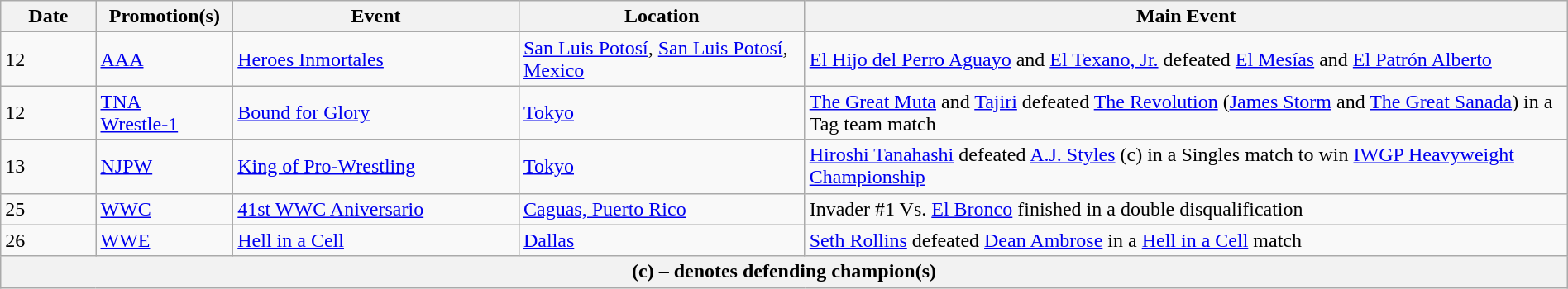<table class="wikitable" style="width:100%;">
<tr>
<th width=5%>Date</th>
<th width=5%>Promotion(s)</th>
<th width=15%>Event</th>
<th width=15%>Location</th>
<th width=40%>Main Event</th>
</tr>
<tr>
<td>12</td>
<td><a href='#'>AAA</a></td>
<td><a href='#'>Heroes Inmortales</a></td>
<td><a href='#'>San Luis Potosí</a>, <a href='#'>San Luis Potosí</a>, <a href='#'>Mexico</a></td>
<td><a href='#'>El Hijo del Perro Aguayo</a> and <a href='#'>El Texano, Jr.</a> defeated <a href='#'>El Mesías</a> and <a href='#'>El Patrón Alberto</a></td>
</tr>
<tr>
<td>12</td>
<td><a href='#'>TNA</a><br> <a href='#'>Wrestle-1</a></td>
<td><a href='#'>Bound for Glory</a></td>
<td><a href='#'>Tokyo</a></td>
<td><a href='#'>The Great Muta</a> and <a href='#'>Tajiri</a> defeated <a href='#'>The Revolution</a> (<a href='#'>James Storm</a> and <a href='#'>The Great Sanada</a>) in a Tag team match</td>
</tr>
<tr>
<td>13</td>
<td><a href='#'>NJPW</a></td>
<td><a href='#'>King of Pro-Wrestling</a></td>
<td><a href='#'>Tokyo</a></td>
<td><a href='#'>Hiroshi Tanahashi</a> defeated <a href='#'>A.J. Styles</a> (c) in a Singles match to win <a href='#'>IWGP Heavyweight Championship</a></td>
</tr>
<tr>
<td>25</td>
<td><a href='#'>WWC</a></td>
<td><a href='#'>41st WWC Aniversario</a></td>
<td><a href='#'>Caguas, Puerto Rico</a></td>
<td>Invader #1 Vs. <a href='#'>El Bronco</a> finished in a double disqualification</td>
</tr>
<tr>
<td>26</td>
<td><a href='#'>WWE</a></td>
<td><a href='#'>Hell in a Cell</a></td>
<td><a href='#'>Dallas</a></td>
<td><a href='#'>Seth Rollins</a> defeated <a href='#'>Dean Ambrose</a> in a <a href='#'>Hell in a Cell</a> match</td>
</tr>
<tr>
<th colspan="6">(c) – denotes defending champion(s)</th>
</tr>
</table>
